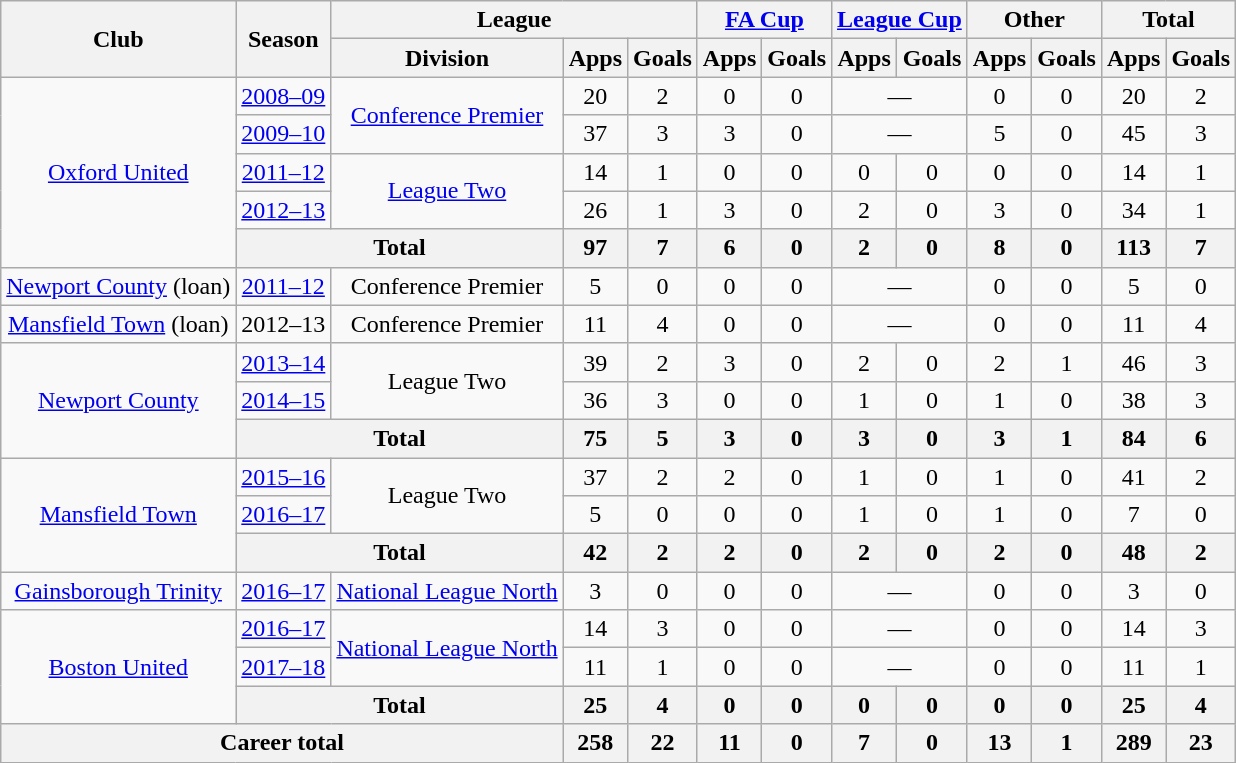<table class="wikitable" style="text-align: center">
<tr>
<th rowspan=2>Club</th>
<th rowspan=2>Season</th>
<th colspan=3>League</th>
<th colspan=2><a href='#'>FA Cup</a></th>
<th colspan=2><a href='#'>League Cup</a></th>
<th colspan=2>Other</th>
<th colspan=2>Total</th>
</tr>
<tr>
<th>Division</th>
<th>Apps</th>
<th>Goals</th>
<th>Apps</th>
<th>Goals</th>
<th>Apps</th>
<th>Goals</th>
<th>Apps</th>
<th>Goals</th>
<th>Apps</th>
<th>Goals</th>
</tr>
<tr>
<td rowspan="5"><a href='#'>Oxford United</a></td>
<td><a href='#'>2008–09</a></td>
<td rowspan="2"><a href='#'>Conference Premier</a></td>
<td>20</td>
<td>2</td>
<td>0</td>
<td>0</td>
<td colspan="2">—</td>
<td>0</td>
<td>0</td>
<td>20</td>
<td>2</td>
</tr>
<tr>
<td><a href='#'>2009–10</a></td>
<td>37</td>
<td>3</td>
<td>3</td>
<td>0</td>
<td colspan="2">—</td>
<td>5</td>
<td>0</td>
<td>45</td>
<td>3</td>
</tr>
<tr>
<td><a href='#'>2011–12</a></td>
<td rowspan="2"><a href='#'>League Two</a></td>
<td>14</td>
<td>1</td>
<td>0</td>
<td>0</td>
<td>0</td>
<td>0</td>
<td>0</td>
<td>0</td>
<td>14</td>
<td>1</td>
</tr>
<tr>
<td><a href='#'>2012–13</a></td>
<td>26</td>
<td>1</td>
<td>3</td>
<td>0</td>
<td>2</td>
<td>0</td>
<td>3</td>
<td>0</td>
<td>34</td>
<td>1</td>
</tr>
<tr>
<th colspan="2">Total</th>
<th>97</th>
<th>7</th>
<th>6</th>
<th>0</th>
<th>2</th>
<th>0</th>
<th>8</th>
<th>0</th>
<th>113</th>
<th>7</th>
</tr>
<tr>
<td><a href='#'>Newport County</a> (loan)</td>
<td><a href='#'>2011–12</a></td>
<td>Conference Premier</td>
<td>5</td>
<td>0</td>
<td>0</td>
<td>0</td>
<td colspan="2">—</td>
<td>0</td>
<td>0</td>
<td>5</td>
<td>0</td>
</tr>
<tr>
<td><a href='#'>Mansfield Town</a> (loan)</td>
<td>2012–13</td>
<td>Conference Premier</td>
<td>11</td>
<td>4</td>
<td>0</td>
<td>0</td>
<td colspan="2">—</td>
<td>0</td>
<td>0</td>
<td>11</td>
<td>4</td>
</tr>
<tr>
<td rowspan="3"><a href='#'>Newport County</a></td>
<td><a href='#'>2013–14</a></td>
<td rowspan="2">League Two</td>
<td>39</td>
<td>2</td>
<td>3</td>
<td>0</td>
<td>2</td>
<td>0</td>
<td>2</td>
<td>1</td>
<td>46</td>
<td>3</td>
</tr>
<tr>
<td><a href='#'>2014–15</a></td>
<td>36</td>
<td>3</td>
<td>0</td>
<td>0</td>
<td>1</td>
<td>0</td>
<td>1</td>
<td>0</td>
<td>38</td>
<td>3</td>
</tr>
<tr>
<th colspan="2">Total</th>
<th>75</th>
<th>5</th>
<th>3</th>
<th>0</th>
<th>3</th>
<th>0</th>
<th>3</th>
<th>1</th>
<th>84</th>
<th>6</th>
</tr>
<tr>
<td rowspan="3"><a href='#'>Mansfield Town</a></td>
<td><a href='#'>2015–16</a></td>
<td rowspan="2">League Two</td>
<td>37</td>
<td>2</td>
<td>2</td>
<td>0</td>
<td>1</td>
<td>0</td>
<td>1</td>
<td>0</td>
<td>41</td>
<td>2</td>
</tr>
<tr>
<td><a href='#'>2016–17</a></td>
<td>5</td>
<td>0</td>
<td>0</td>
<td>0</td>
<td>1</td>
<td>0</td>
<td>1</td>
<td>0</td>
<td>7</td>
<td>0</td>
</tr>
<tr>
<th colspan="2">Total</th>
<th>42</th>
<th>2</th>
<th>2</th>
<th>0</th>
<th>2</th>
<th>0</th>
<th>2</th>
<th>0</th>
<th>48</th>
<th>2</th>
</tr>
<tr>
<td><a href='#'>Gainsborough Trinity</a></td>
<td><a href='#'>2016–17</a></td>
<td><a href='#'>National League North</a></td>
<td>3</td>
<td>0</td>
<td>0</td>
<td>0</td>
<td colspan="2">—</td>
<td>0</td>
<td>0</td>
<td>3</td>
<td>0</td>
</tr>
<tr>
<td rowspan="3"><a href='#'>Boston United</a></td>
<td><a href='#'>2016–17</a></td>
<td rowspan="2"><a href='#'>National League North</a></td>
<td>14</td>
<td>3</td>
<td>0</td>
<td>0</td>
<td colspan="2">—</td>
<td>0</td>
<td>0</td>
<td>14</td>
<td>3</td>
</tr>
<tr>
<td><a href='#'>2017–18</a></td>
<td>11</td>
<td>1</td>
<td>0</td>
<td>0</td>
<td colspan="2">—</td>
<td>0</td>
<td>0</td>
<td>11</td>
<td>1</td>
</tr>
<tr>
<th colspan="2">Total</th>
<th>25</th>
<th>4</th>
<th>0</th>
<th>0</th>
<th>0</th>
<th>0</th>
<th>0</th>
<th>0</th>
<th>25</th>
<th>4</th>
</tr>
<tr>
<th colspan="3">Career total</th>
<th>258</th>
<th>22</th>
<th>11</th>
<th>0</th>
<th>7</th>
<th>0</th>
<th>13</th>
<th>1</th>
<th>289</th>
<th>23</th>
</tr>
</table>
